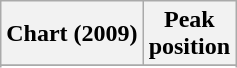<table class="wikitable plainrowheaders sortable" style="text-align:center">
<tr>
<th scope="col">Chart (2009)</th>
<th scope="col">Peak<br>position</th>
</tr>
<tr>
</tr>
<tr>
</tr>
</table>
